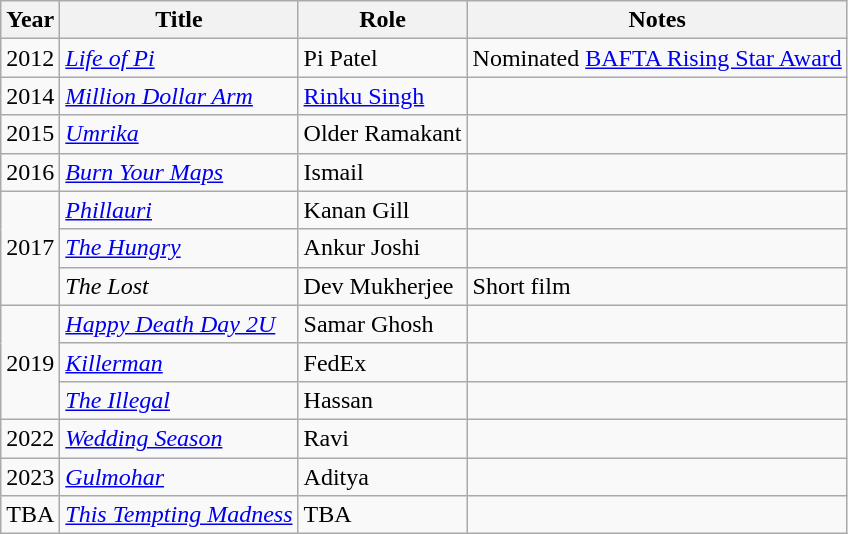<table class="wikitable sortable">
<tr>
<th>Year</th>
<th>Title</th>
<th>Role</th>
<th>Notes</th>
</tr>
<tr>
<td>2012</td>
<td><em><a href='#'>Life of Pi</a></em></td>
<td>Pi Patel</td>
<td>Nominated  <a href='#'>BAFTA Rising Star Award</a></td>
</tr>
<tr>
<td>2014</td>
<td><em><a href='#'>Million Dollar Arm</a></em></td>
<td><a href='#'>Rinku Singh</a></td>
<td></td>
</tr>
<tr>
<td>2015</td>
<td><em><a href='#'>Umrika</a></em></td>
<td>Older Ramakant</td>
<td></td>
</tr>
<tr>
<td>2016</td>
<td><em><a href='#'>Burn Your Maps</a></em></td>
<td>Ismail</td>
<td></td>
</tr>
<tr>
<td rowspan="3">2017</td>
<td><em><a href='#'>Phillauri</a></em></td>
<td>Kanan Gill</td>
<td></td>
</tr>
<tr>
<td><em><a href='#'>The Hungry</a></em></td>
<td>Ankur Joshi</td>
<td></td>
</tr>
<tr>
<td><em>The Lost</em></td>
<td>Dev Mukherjee</td>
<td>Short film</td>
</tr>
<tr>
<td rowspan="3">2019</td>
<td><em><a href='#'>Happy Death Day 2U</a></em></td>
<td>Samar Ghosh</td>
<td></td>
</tr>
<tr>
<td><em><a href='#'>Killerman</a></em></td>
<td>FedEx</td>
<td></td>
</tr>
<tr>
<td><em><a href='#'>The Illegal</a></em></td>
<td>Hassan</td>
<td></td>
</tr>
<tr>
<td>2022</td>
<td><em><a href='#'>Wedding Season</a></em></td>
<td>Ravi</td>
<td></td>
</tr>
<tr>
<td>2023</td>
<td><em><a href='#'>Gulmohar</a></em></td>
<td>Aditya</td>
<td></td>
</tr>
<tr>
<td>TBA</td>
<td><em><a href='#'>This Tempting Madness</a></em></td>
<td>TBA</td>
<td></td>
</tr>
</table>
